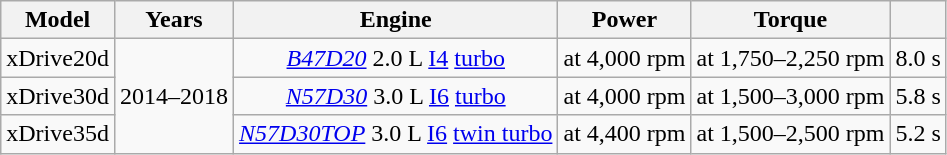<table class="wikitable sortable" style="text-align: center;">
<tr>
<th>Model</th>
<th>Years</th>
<th>Engine</th>
<th>Power</th>
<th>Torque</th>
<th></th>
</tr>
<tr>
<td>xDrive20d</td>
<td rowspan="3">2014–2018</td>
<td><em><a href='#'>B47D20</a></em> 2.0 L <a href='#'>I4</a> <a href='#'>turbo</a></td>
<td> at 4,000 rpm</td>
<td> at 1,750–2,250 rpm</td>
<td>8.0 s</td>
</tr>
<tr>
<td>xDrive30d</td>
<td><em><a href='#'>N57D30</a></em> 3.0 L <a href='#'>I6</a> <a href='#'>turbo</a></td>
<td> at 4,000 rpm</td>
<td> at 1,500–3,000 rpm</td>
<td>5.8 s</td>
</tr>
<tr>
<td>xDrive35d</td>
<td><em><a href='#'>N57D30TOP</a></em> 3.0 L <a href='#'>I6</a> <a href='#'>twin turbo</a></td>
<td> at 4,400 rpm</td>
<td> at 1,500–2,500 rpm</td>
<td>5.2 s</td>
</tr>
</table>
